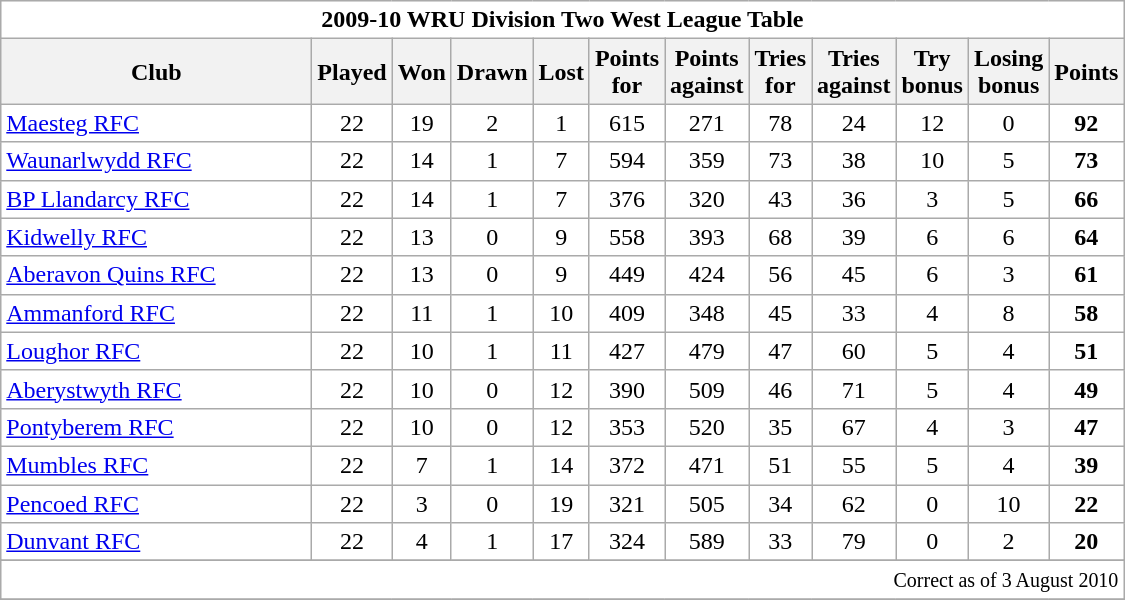<table class="wikitable" style="float:left; margin-right:15px; text-align: center;">
<tr>
<td colspan="12" bgcolor="#FFFFFF" cellpadding="0" cellspacing="0"><strong>2009-10 WRU Division Two West League Table</strong></td>
</tr>
<tr>
<th bgcolor="#efefef" width="200">Club</th>
<th bgcolor="#efefef" width="20">Played</th>
<th bgcolor="#efefef" width="20">Won</th>
<th bgcolor="#efefef" width="20">Drawn</th>
<th bgcolor="#efefef" width="20">Lost</th>
<th bgcolor="#efefef" width="20">Points for</th>
<th bgcolor="#efefef" width="20">Points against</th>
<th bgcolor="#efefef" width="20">Tries for</th>
<th bgcolor="#efefef" width="20">Tries against</th>
<th bgcolor="#efefef" width="20">Try bonus</th>
<th bgcolor="#efefef" width="20">Losing bonus</th>
<th bgcolor="#efefef" width="20">Points</th>
</tr>
<tr bgcolor=#ffffff align=center>
<td align=left><a href='#'>Maesteg RFC</a></td>
<td>22</td>
<td>19</td>
<td>2</td>
<td>1</td>
<td>615</td>
<td>271</td>
<td>78</td>
<td>24</td>
<td>12</td>
<td>0</td>
<td><strong>92</strong></td>
</tr>
<tr bgcolor=#ffffff align=center>
<td align=left><a href='#'>Waunarlwydd RFC</a></td>
<td>22</td>
<td>14</td>
<td>1</td>
<td>7</td>
<td>594</td>
<td>359</td>
<td>73</td>
<td>38</td>
<td>10</td>
<td>5</td>
<td><strong>73</strong></td>
</tr>
<tr bgcolor=#ffffff align=center>
<td align=left><a href='#'>BP Llandarcy RFC</a></td>
<td>22</td>
<td>14</td>
<td>1</td>
<td>7</td>
<td>376</td>
<td>320</td>
<td>43</td>
<td>36</td>
<td>3</td>
<td>5</td>
<td><strong>66</strong></td>
</tr>
<tr bgcolor=#ffffff align=center>
<td align=left><a href='#'>Kidwelly RFC</a></td>
<td>22</td>
<td>13</td>
<td>0</td>
<td>9</td>
<td>558</td>
<td>393</td>
<td>68</td>
<td>39</td>
<td>6</td>
<td>6</td>
<td><strong>64</strong></td>
</tr>
<tr bgcolor=#ffffff align=center>
<td align=left><a href='#'>Aberavon Quins RFC</a></td>
<td>22</td>
<td>13</td>
<td>0</td>
<td>9</td>
<td>449</td>
<td>424</td>
<td>56</td>
<td>45</td>
<td>6</td>
<td>3</td>
<td><strong>61</strong></td>
</tr>
<tr bgcolor=#ffffff align=center>
<td align=left><a href='#'>Ammanford RFC</a></td>
<td>22</td>
<td>11</td>
<td>1</td>
<td>10</td>
<td>409</td>
<td>348</td>
<td>45</td>
<td>33</td>
<td>4</td>
<td>8</td>
<td><strong>58</strong></td>
</tr>
<tr bgcolor=#ffffff align=center>
<td align=left><a href='#'>Loughor RFC</a></td>
<td>22</td>
<td>10</td>
<td>1</td>
<td>11</td>
<td>427</td>
<td>479</td>
<td>47</td>
<td>60</td>
<td>5</td>
<td>4</td>
<td><strong>51</strong></td>
</tr>
<tr bgcolor=#ffffff align=center>
<td align=left><a href='#'>Aberystwyth RFC</a></td>
<td>22</td>
<td>10</td>
<td>0</td>
<td>12</td>
<td>390</td>
<td>509</td>
<td>46</td>
<td>71</td>
<td>5</td>
<td>4</td>
<td><strong>49</strong></td>
</tr>
<tr bgcolor=#ffffff align=center>
<td align=left><a href='#'>Pontyberem RFC</a></td>
<td>22</td>
<td>10</td>
<td>0</td>
<td>12</td>
<td>353</td>
<td>520</td>
<td>35</td>
<td>67</td>
<td>4</td>
<td>3</td>
<td><strong>47</strong></td>
</tr>
<tr bgcolor=#ffffff align=center>
<td align=left><a href='#'>Mumbles RFC</a></td>
<td>22</td>
<td>7</td>
<td>1</td>
<td>14</td>
<td>372</td>
<td>471</td>
<td>51</td>
<td>55</td>
<td>5</td>
<td>4</td>
<td><strong>39</strong></td>
</tr>
<tr bgcolor=#ffffff align=center>
<td align=left><a href='#'>Pencoed RFC</a></td>
<td>22</td>
<td>3</td>
<td>0</td>
<td>19</td>
<td>321</td>
<td>505</td>
<td>34</td>
<td>62</td>
<td>0</td>
<td>10</td>
<td><strong>22</strong></td>
</tr>
<tr bgcolor=#ffffff align=center>
<td align=left><a href='#'>Dunvant RFC</a></td>
<td>22</td>
<td>4</td>
<td>1</td>
<td>17</td>
<td>324</td>
<td>589</td>
<td>33</td>
<td>79</td>
<td>0</td>
<td>2</td>
<td><strong>20</strong></td>
</tr>
<tr bgcolor=#ffffff align=center>
</tr>
<tr>
<td colspan="12" align="right" bgcolor="#FFFFFF" cellpadding="0" cellspacing="0"><small>Correct as of 3 August 2010</small></td>
</tr>
<tr>
</tr>
</table>
